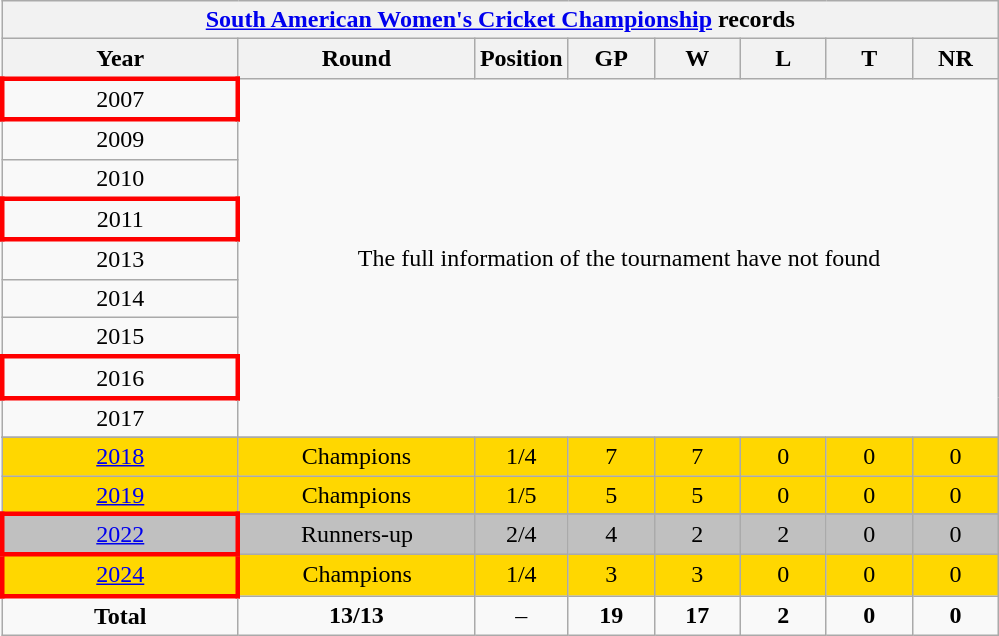<table class="wikitable" style="text-align: center; width=900px;">
<tr>
<th colspan=9><a href='#'>South American Women's Cricket Championship</a> records</th>
</tr>
<tr>
<th width=150>Year</th>
<th width=150>Round</th>
<th width=50>Position</th>
<th width=50>GP</th>
<th width=50>W</th>
<th width=50>L</th>
<th width=50>T</th>
<th width=50>NR</th>
</tr>
<tr>
<td style="border: 3px solid red"> 2007</td>
<td colspan=8 rowspan=9>The full information of the tournament have not found</td>
</tr>
<tr>
<td> 2009</td>
</tr>
<tr>
<td> 2010</td>
</tr>
<tr>
<td style="border: 3px solid red"> 2011</td>
</tr>
<tr>
<td> 2013</td>
</tr>
<tr>
<td> 2014</td>
</tr>
<tr>
<td> 2015</td>
</tr>
<tr>
<td style="border: 3px solid red"> 2016</td>
</tr>
<tr>
<td> 2017</td>
</tr>
<tr>
</tr>
<tr bgcolor=gold>
<td> <a href='#'>2018</a></td>
<td>Champions</td>
<td>1/4</td>
<td>7</td>
<td>7</td>
<td>0</td>
<td>0</td>
<td>0</td>
</tr>
<tr bgcolor=gold>
<td> <a href='#'>2019</a></td>
<td>Champions</td>
<td>1/5</td>
<td>5</td>
<td>5</td>
<td>0</td>
<td>0</td>
<td>0</td>
</tr>
<tr>
</tr>
<tr bgcolor=silver>
<td style="border: 3px solid red"> <a href='#'>2022</a></td>
<td>Runners-up</td>
<td>2/4</td>
<td>4</td>
<td>2</td>
<td>2</td>
<td>0</td>
<td>0</td>
</tr>
<tr bgcolor=gold>
<td style="border: 3px solid red"> <a href='#'>2024</a></td>
<td>Champions</td>
<td>1/4</td>
<td>3</td>
<td>3</td>
<td>0</td>
<td>0</td>
<td>0</td>
</tr>
<tr>
<td><strong>Total</strong></td>
<td><strong>13/13</strong></td>
<td>–</td>
<td><strong>19</strong></td>
<td><strong>17</strong></td>
<td><strong>2</strong></td>
<td><strong>0</strong></td>
<td><strong>0</strong></td>
</tr>
</table>
